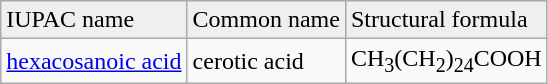<table class="wikitable">
<tr bgcolor="#efefef">
<td>IUPAC name</td>
<td>Common name</td>
<td>Structural formula</td>
</tr>
<tr>
<td><a href='#'>hexacosanoic acid</a></td>
<td>cerotic acid</td>
<td>CH<sub>3</sub>(CH<sub>2</sub>)<sub>24</sub>COOH</td>
</tr>
</table>
